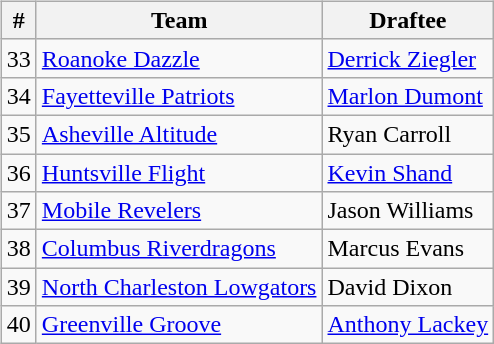<table>
<tr>
<td><br><table class="wikitable sortable" border="1">
<tr>
<th>#</th>
<th>Team</th>
<th>Draftee</th>
</tr>
<tr>
<td>33</td>
<td><a href='#'>Roanoke Dazzle</a></td>
<td><a href='#'>Derrick Ziegler</a></td>
</tr>
<tr>
<td>34</td>
<td><a href='#'>Fayetteville Patriots</a></td>
<td><a href='#'>Marlon Dumont</a></td>
</tr>
<tr>
<td>35</td>
<td><a href='#'>Asheville Altitude</a></td>
<td>Ryan Carroll</td>
</tr>
<tr>
<td>36</td>
<td><a href='#'>Huntsville Flight</a></td>
<td><a href='#'>Kevin Shand</a></td>
</tr>
<tr>
<td>37</td>
<td><a href='#'>Mobile Revelers</a></td>
<td>Jason Williams</td>
</tr>
<tr>
<td>38</td>
<td><a href='#'>Columbus Riverdragons</a></td>
<td>Marcus Evans</td>
</tr>
<tr>
<td>39</td>
<td><a href='#'>North Charleston Lowgators</a></td>
<td>David Dixon</td>
</tr>
<tr>
<td>40</td>
<td><a href='#'>Greenville Groove</a></td>
<td><a href='#'>Anthony Lackey</a></td>
</tr>
</table>
</td>
</tr>
</table>
